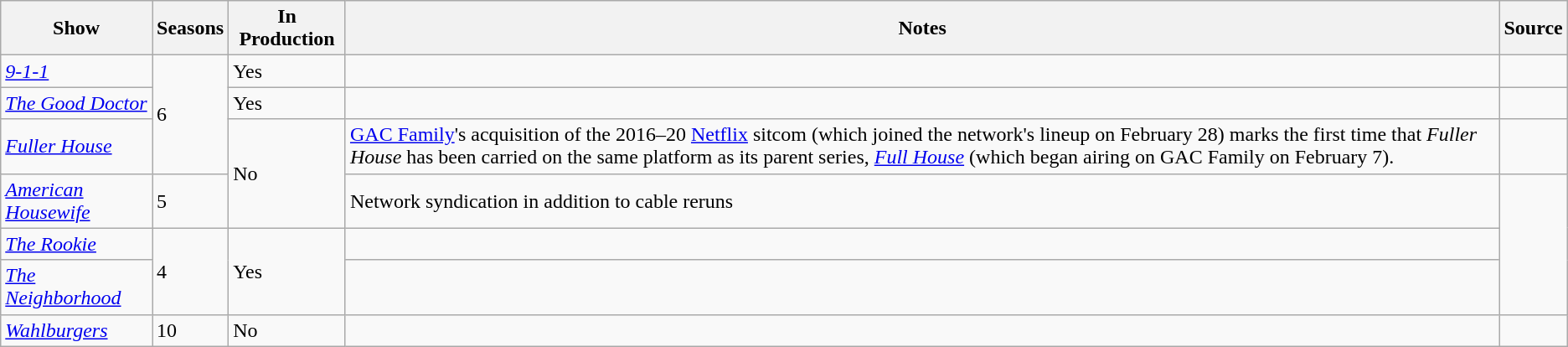<table class="wikitable">
<tr>
<th>Show</th>
<th>Seasons</th>
<th>In Production</th>
<th>Notes</th>
<th>Source</th>
</tr>
<tr>
<td><em><a href='#'>9-1-1</a></em></td>
<td rowspan=3>6</td>
<td>Yes</td>
<td></td>
<td></td>
</tr>
<tr>
<td><em><a href='#'>The Good Doctor</a></em></td>
<td>Yes</td>
<td></td>
<td></td>
</tr>
<tr>
<td><em><a href='#'>Fuller House</a></em></td>
<td rowspan=2>No</td>
<td><a href='#'>GAC Family</a>'s acquisition of the 2016–20 <a href='#'>Netflix</a> sitcom (which joined the network's lineup on February 28) marks the first time that <em>Fuller House</em> has been carried on the same platform as its parent series, <em><a href='#'>Full House</a></em> (which began airing on GAC Family on February 7).</td>
<td></td>
</tr>
<tr>
<td><em><a href='#'>American Housewife</a></em></td>
<td>5</td>
<td>Network syndication in addition to cable reruns</td>
<td rowspan=3></td>
</tr>
<tr>
<td><em><a href='#'>The Rookie</a></em></td>
<td rowspan=2>4</td>
<td rowspan=2>Yes</td>
<td></td>
</tr>
<tr>
<td><em><a href='#'>The Neighborhood</a></em></td>
<td></td>
</tr>
<tr>
<td><em><a href='#'>Wahlburgers</a></em></td>
<td>10</td>
<td>No</td>
<td></td>
<td></td>
</tr>
</table>
